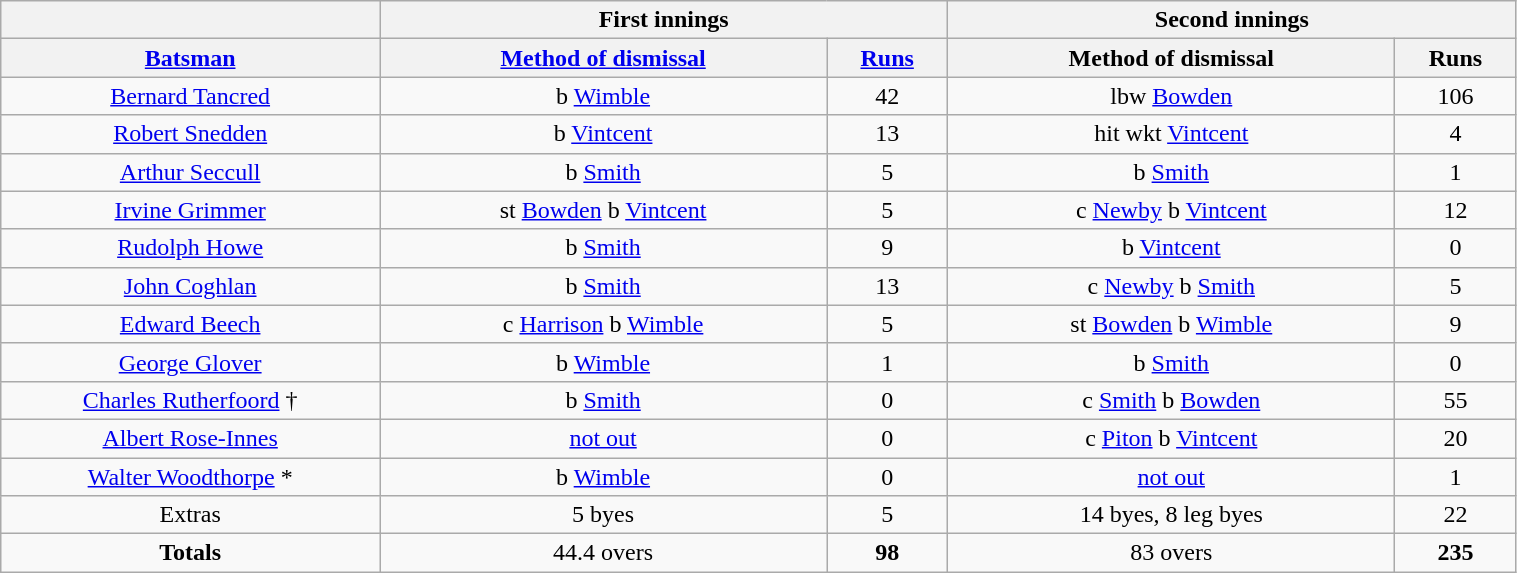<table cellpadding="1" style="border:gray solid 1px; text-align:center; width:80%;" class="wikitable">
<tr>
<th></th>
<th colspan="2" style="width:37.5%;">First innings</th>
<th colspan="2" style="width:37.5%;">Second innings</th>
</tr>
<tr>
<th style="width:25%;"><a href='#'>Batsman</a></th>
<th><a href='#'>Method of dismissal</a></th>
<th style="width:8%;"><a href='#'>Runs</a></th>
<th>Method of dismissal</th>
<th style="width:8%;">Runs</th>
</tr>
<tr>
<td><a href='#'>Bernard Tancred</a></td>
<td>b <a href='#'>Wimble</a></td>
<td>42</td>
<td>lbw <a href='#'>Bowden</a></td>
<td>106</td>
</tr>
<tr>
<td><a href='#'>Robert Snedden</a></td>
<td>b <a href='#'>Vintcent</a></td>
<td>13</td>
<td>hit wkt <a href='#'>Vintcent</a></td>
<td>4</td>
</tr>
<tr>
<td><a href='#'>Arthur Seccull</a></td>
<td>b <a href='#'>Smith</a></td>
<td>5</td>
<td>b <a href='#'>Smith</a></td>
<td>1</td>
</tr>
<tr>
<td><a href='#'>Irvine Grimmer</a></td>
<td>st <a href='#'>Bowden</a> b <a href='#'>Vintcent</a></td>
<td>5</td>
<td>c <a href='#'>Newby</a> b <a href='#'>Vintcent</a></td>
<td>12</td>
</tr>
<tr>
<td><a href='#'>Rudolph Howe</a></td>
<td>b <a href='#'>Smith</a></td>
<td>9</td>
<td>b <a href='#'>Vintcent</a></td>
<td>0</td>
</tr>
<tr>
<td><a href='#'>John Coghlan</a></td>
<td>b <a href='#'>Smith</a></td>
<td>13</td>
<td>c <a href='#'>Newby</a> b <a href='#'>Smith</a></td>
<td>5</td>
</tr>
<tr>
<td><a href='#'>Edward Beech</a></td>
<td>c <a href='#'>Harrison</a> b <a href='#'>Wimble</a></td>
<td>5</td>
<td>st <a href='#'>Bowden</a> b <a href='#'>Wimble</a></td>
<td>9</td>
</tr>
<tr>
<td><a href='#'>George Glover</a></td>
<td>b <a href='#'>Wimble</a></td>
<td>1</td>
<td>b <a href='#'>Smith</a></td>
<td>0</td>
</tr>
<tr>
<td><a href='#'>Charles Rutherfoord</a> †</td>
<td>b <a href='#'>Smith</a></td>
<td>0</td>
<td>c <a href='#'>Smith</a> b <a href='#'>Bowden</a></td>
<td>55</td>
</tr>
<tr>
<td><a href='#'>Albert Rose-Innes</a></td>
<td><a href='#'>not out</a></td>
<td>0</td>
<td>c <a href='#'>Piton</a> b <a href='#'>Vintcent</a></td>
<td>20</td>
</tr>
<tr>
<td><a href='#'>Walter Woodthorpe</a> *</td>
<td>b <a href='#'>Wimble</a></td>
<td>0</td>
<td><a href='#'>not out</a></td>
<td>1</td>
</tr>
<tr>
<td>Extras</td>
<td>5 byes</td>
<td>5</td>
<td>14 byes, 8 leg byes</td>
<td>22</td>
</tr>
<tr>
<td><strong>Totals</strong></td>
<td>44.4 overs</td>
<td><strong>98</strong></td>
<td>83 overs</td>
<td><strong>235</strong></td>
</tr>
</table>
